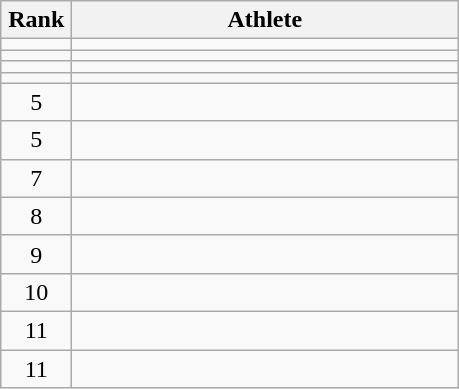<table class="wikitable" style="text-align: center;">
<tr>
<th width=40>Rank</th>
<th width=250>Athlete</th>
</tr>
<tr>
<td></td>
<td align="left"></td>
</tr>
<tr>
<td></td>
<td align="left"></td>
</tr>
<tr>
<td></td>
<td align="left"></td>
</tr>
<tr>
<td></td>
<td align="left"></td>
</tr>
<tr>
<td>5</td>
<td align="left"></td>
</tr>
<tr>
<td>5</td>
<td align="left"></td>
</tr>
<tr>
<td>7</td>
<td align="left"></td>
</tr>
<tr>
<td>8</td>
<td align="left"></td>
</tr>
<tr>
<td>9</td>
<td align="left"></td>
</tr>
<tr>
<td>10</td>
<td align="left"></td>
</tr>
<tr>
<td>11</td>
<td align="left"></td>
</tr>
<tr>
<td>11</td>
<td align="left"></td>
</tr>
</table>
